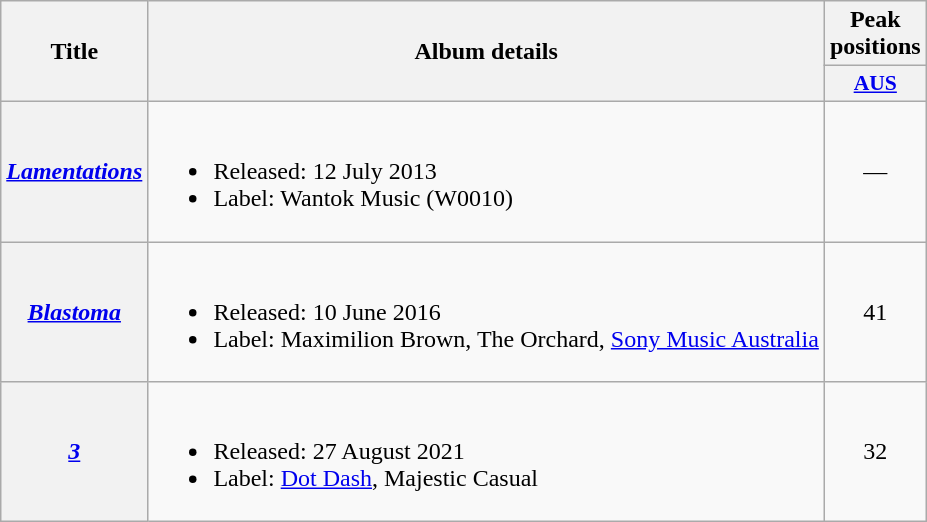<table class="wikitable plainrowheaders">
<tr>
<th scope="col" rowspan="2">Title</th>
<th scope="col" rowspan="2">Album details</th>
<th scope="col" colspan="1">Peak positions</th>
</tr>
<tr>
<th scope="col" style="width:3em;font-size:90%;"><a href='#'>AUS</a><br></th>
</tr>
<tr>
<th scope="row"><em><a href='#'>Lamentations</a></em></th>
<td><br><ul><li>Released: 12 July 2013</li><li>Label: Wantok Music (W0010)</li></ul></td>
<td style="text-align:center;">—</td>
</tr>
<tr>
<th scope="row"><em><a href='#'>Blastoma</a></em></th>
<td><br><ul><li>Released: 10 June 2016</li><li>Label: Maximilion Brown, The Orchard, <a href='#'>Sony Music Australia</a></li></ul></td>
<td style="text-align:center;">41</td>
</tr>
<tr>
<th scope="row"><em><a href='#'>3</a></em></th>
<td><br><ul><li>Released: 27 August 2021</li><li>Label: <a href='#'>Dot Dash</a>, Majestic Casual</li></ul></td>
<td style="text-align:center;">32</td>
</tr>
</table>
